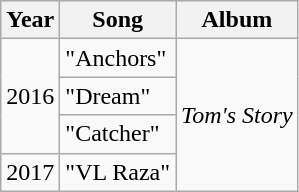<table class="wikitable">
<tr>
<th>Year</th>
<th>Song</th>
<th>Album</th>
</tr>
<tr>
<td rowspan=3>2016</td>
<td>"Anchors"</td>
<td rowspan=4><em>Tom's Story</em></td>
</tr>
<tr>
<td>"Dream"</td>
</tr>
<tr>
<td>"Catcher"</td>
</tr>
<tr>
<td>2017</td>
<td>"VL Raza"</td>
</tr>
</table>
